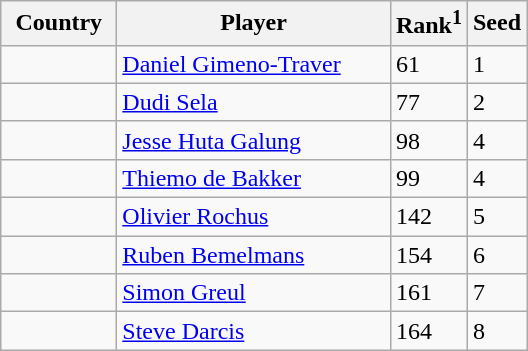<table class="sortable wikitable">
<tr>
<th width="70">Country</th>
<th width="175">Player</th>
<th>Rank<sup>1</sup></th>
<th>Seed</th>
</tr>
<tr>
<td></td>
<td><a href='#'>Daniel Gimeno-Traver</a></td>
<td>61</td>
<td>1</td>
</tr>
<tr>
<td></td>
<td><a href='#'>Dudi Sela</a></td>
<td>77</td>
<td>2</td>
</tr>
<tr>
<td></td>
<td><a href='#'>Jesse Huta Galung</a></td>
<td>98</td>
<td>4</td>
</tr>
<tr>
<td></td>
<td><a href='#'>Thiemo de Bakker</a></td>
<td>99</td>
<td>4</td>
</tr>
<tr>
<td></td>
<td><a href='#'>Olivier Rochus</a></td>
<td>142</td>
<td>5</td>
</tr>
<tr>
<td></td>
<td><a href='#'>Ruben Bemelmans</a></td>
<td>154</td>
<td>6</td>
</tr>
<tr>
<td></td>
<td><a href='#'>Simon Greul</a></td>
<td>161</td>
<td>7</td>
</tr>
<tr>
<td></td>
<td><a href='#'>Steve Darcis</a></td>
<td>164</td>
<td>8<br></td>
</tr>
</table>
